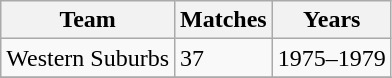<table class="wikitable">
<tr>
<th>Team</th>
<th>Matches</th>
<th>Years</th>
</tr>
<tr>
<td>Western Suburbs</td>
<td>37</td>
<td>1975–1979</td>
</tr>
<tr>
</tr>
</table>
